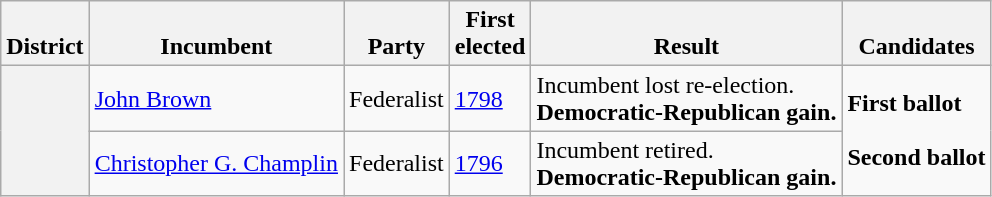<table class=wikitable>
<tr valign=bottom>
<th>District</th>
<th>Incumbent</th>
<th>Party</th>
<th>First<br>elected</th>
<th>Result</th>
<th>Candidates</th>
</tr>
<tr>
<th rowspan=2><br></th>
<td><a href='#'>John Brown</a></td>
<td>Federalist</td>
<td><a href='#'>1798</a></td>
<td>Incumbent lost re-election.<br><strong>Democratic-Republican gain.</strong></td>
<td nowrap rowspan=2><strong>First ballot </strong><br><br><strong>Second ballot </strong><br></td>
</tr>
<tr>
<td><a href='#'>Christopher G. Champlin</a></td>
<td>Federalist</td>
<td><a href='#'>1796</a></td>
<td>Incumbent retired.<br><strong>Democratic-Republican gain.</strong></td>
</tr>
</table>
